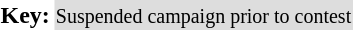<table>
<tr>
<td><strong>Key:</strong></td>
<td bgcolor="DDDDDD" align:"center"><small>Suspended campaign prior to contest</small></td>
</tr>
</table>
